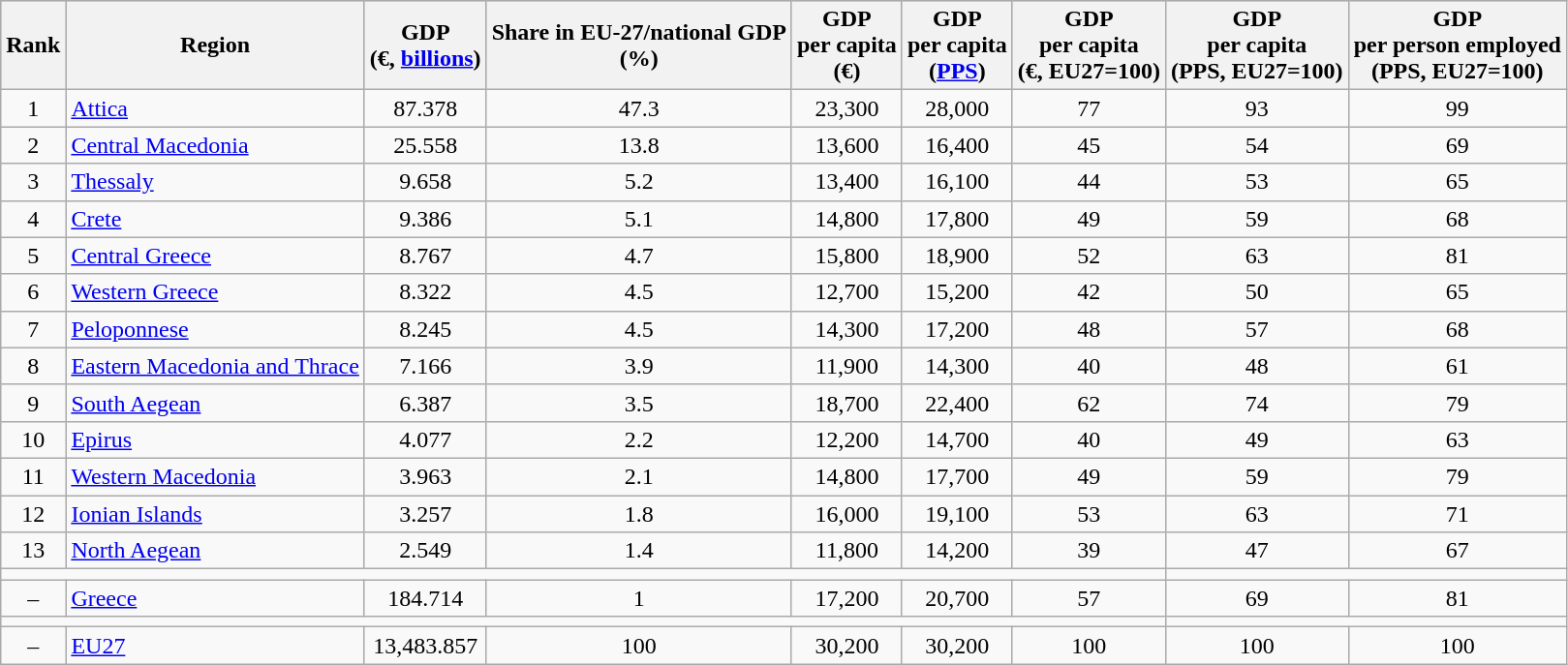<table class="wikitable sortable">
<tr style="text-align:center; background:#ccc;">
<th data-sort-type="number">Rank</th>
<th data-sort-type="text">Region</th>
<th data-sort-type="number">GDP<br>(€, <a href='#'>billions</a>)</th>
<th data-sort-type="number">Share in EU-27/national GDP<br>(%)</th>
<th data-sort-type="number">GDP<br>per capita<br>(€)</th>
<th data-sort-type="number">GDP<br>per capita<br>(<a href='#'>PPS</a>)</th>
<th data-sort-type="number">GDP<br>per capita<br>(€, EU27=100)</th>
<th data-sort-type="number">GDP<br>per capita<br>(PPS, EU27=100)</th>
<th data-sort-type="number">GDP<br>per person employed<br>(PPS, EU27=100)</th>
</tr>
<tr style="display:none;">
<td>0</td>
<td>a</td>
<td>0</td>
<td>0</td>
<td>0</td>
<td>0</td>
<td>0</td>
<td>0</td>
<td>0</td>
</tr>
<tr style="text-align:center;">
<td>1</td>
<td style="text-align:left;"><a href='#'>Attica</a></td>
<td>87.378</td>
<td>47.3</td>
<td>23,300</td>
<td>28,000</td>
<td>77</td>
<td>93</td>
<td>99</td>
</tr>
<tr style="text-align:center;">
<td>2</td>
<td style="text-align:left;"><a href='#'>Central Macedonia</a></td>
<td>25.558</td>
<td>13.8</td>
<td>13,600</td>
<td>16,400</td>
<td>45</td>
<td>54</td>
<td>69</td>
</tr>
<tr style="text-align:center;">
<td>3</td>
<td style="text-align:left;"><a href='#'>Thessaly</a></td>
<td>9.658</td>
<td>5.2</td>
<td>13,400</td>
<td>16,100</td>
<td>44</td>
<td>53</td>
<td>65</td>
</tr>
<tr style="text-align:center;">
<td>4</td>
<td style="text-align:left;"><a href='#'>Crete</a></td>
<td>9.386</td>
<td>5.1</td>
<td>14,800</td>
<td>17,800</td>
<td>49</td>
<td>59</td>
<td>68</td>
</tr>
<tr style="text-align:center;">
<td>5</td>
<td style="text-align:left;"><a href='#'>Central Greece</a></td>
<td>8.767</td>
<td>4.7</td>
<td>15,800</td>
<td>18,900</td>
<td>52</td>
<td>63</td>
<td>81</td>
</tr>
<tr style="text-align:center;">
<td>6</td>
<td style="text-align:left;"><a href='#'>Western Greece</a></td>
<td>8.322</td>
<td>4.5</td>
<td>12,700</td>
<td>15,200</td>
<td>42</td>
<td>50</td>
<td>65</td>
</tr>
<tr style="text-align:center;">
<td>7</td>
<td style="text-align:left;"><a href='#'>Peloponnese</a></td>
<td>8.245</td>
<td>4.5</td>
<td>14,300</td>
<td>17,200</td>
<td>48</td>
<td>57</td>
<td>68</td>
</tr>
<tr style="text-align:center;">
<td>8</td>
<td style="text-align:left;"><a href='#'>Eastern Macedonia and Thrace</a></td>
<td>7.166</td>
<td>3.9</td>
<td>11,900</td>
<td>14,300</td>
<td>40</td>
<td>48</td>
<td>61</td>
</tr>
<tr style="text-align:center;">
<td>9</td>
<td style="text-align:left;"><a href='#'>South Aegean</a></td>
<td>6.387</td>
<td>3.5</td>
<td>18,700</td>
<td>22,400</td>
<td>62</td>
<td>74</td>
<td>79</td>
</tr>
<tr style="text-align:center;">
<td>10</td>
<td style="text-align:left;"><a href='#'>Epirus</a></td>
<td>4.077</td>
<td>2.2</td>
<td>12,200</td>
<td>14,700</td>
<td>40</td>
<td>49</td>
<td>63</td>
</tr>
<tr style="text-align:center;">
<td>11</td>
<td style="text-align:left;"><a href='#'>Western Macedonia</a></td>
<td>3.963</td>
<td>2.1</td>
<td>14,800</td>
<td>17,700</td>
<td>49</td>
<td>59</td>
<td>79</td>
</tr>
<tr style="text-align:center;">
<td>12</td>
<td style="text-align:left;"><a href='#'>Ionian Islands</a></td>
<td>3.257</td>
<td>1.8</td>
<td>16,000</td>
<td>19,100</td>
<td>53</td>
<td>63</td>
<td>71</td>
</tr>
<tr style="text-align:center;">
<td>13</td>
<td style="text-align:left;"><a href='#'>North Aegean</a></td>
<td>2.549</td>
<td>1.4</td>
<td>11,800</td>
<td>14,200</td>
<td>39</td>
<td>47</td>
<td>67</td>
</tr>
<tr>
<td colspan="7"></td>
</tr>
<tr style="text-align:center;">
<td>–</td>
<td style="text-align:left;"><a href='#'>Greece</a></td>
<td>184.714</td>
<td>1</td>
<td>17,200</td>
<td>20,700</td>
<td>57</td>
<td>69</td>
<td>81</td>
</tr>
<tr>
<td colspan="7"></td>
</tr>
<tr style="text-align:center;">
<td>–</td>
<td style="text-align:left;"><a href='#'>EU27</a></td>
<td>13,483.857</td>
<td>100</td>
<td>30,200</td>
<td>30,200</td>
<td>100</td>
<td>100</td>
<td>100</td>
</tr>
<tr style="display:none;">
<td>100</td>
<td>z</td>
<td>1000000000000000</td>
<td>1000</td>
<td>100</td>
<td>1000000000</td>
<td>1000</td>
</tr>
</table>
